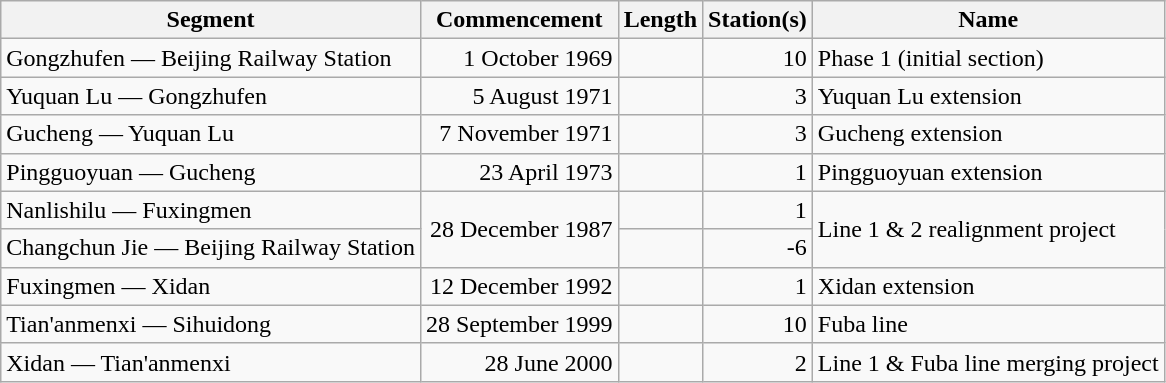<table class="wikitable" style="border-collapse: collapse; text-align: right;">
<tr>
<th>Segment</th>
<th>Commencement</th>
<th>Length</th>
<th>Station(s)</th>
<th>Name</th>
</tr>
<tr>
<td style="text-align: left;">Gongzhufen — Beijing Railway Station</td>
<td>1 October 1969</td>
<td></td>
<td>10</td>
<td style="text-align: left;">Phase 1 (initial section)</td>
</tr>
<tr>
<td style="text-align: left;">Yuquan Lu — Gongzhufen</td>
<td>5 August 1971</td>
<td></td>
<td>3</td>
<td style="text-align: left;">Yuquan Lu extension</td>
</tr>
<tr>
<td style="text-align: left;">Gucheng — Yuquan Lu</td>
<td>7 November 1971</td>
<td></td>
<td>3</td>
<td style="text-align: left;">Gucheng extension</td>
</tr>
<tr>
<td style="text-align: left;">Pingguoyuan — Gucheng</td>
<td>23 April 1973</td>
<td></td>
<td>1</td>
<td style="text-align: left;">Pingguoyuan extension</td>
</tr>
<tr>
<td style="text-align: left;">Nanlishilu — Fuxingmen</td>
<td rowspan="2">28 December 1987</td>
<td></td>
<td>1</td>
<td rowspan="2" style="text-align: left;">Line 1 & 2 realignment project</td>
</tr>
<tr>
<td style="text-align: left;">Changchun Jie — Beijing Railway Station</td>
<td></td>
<td>-6</td>
</tr>
<tr>
<td style="text-align: left;">Fuxingmen — Xidan</td>
<td>12 December 1992</td>
<td></td>
<td>1</td>
<td style="text-align: left;">Xidan extension</td>
</tr>
<tr>
<td style="text-align: left;">Tian'anmenxi — Sihuidong</td>
<td>28 September 1999</td>
<td></td>
<td>10</td>
<td style="text-align: left;">Fuba line</td>
</tr>
<tr>
<td style="text-align: left;">Xidan — Tian'anmenxi</td>
<td>28 June 2000</td>
<td></td>
<td>2</td>
<td style="text-align: left;">Line 1 & Fuba line merging project</td>
</tr>
</table>
